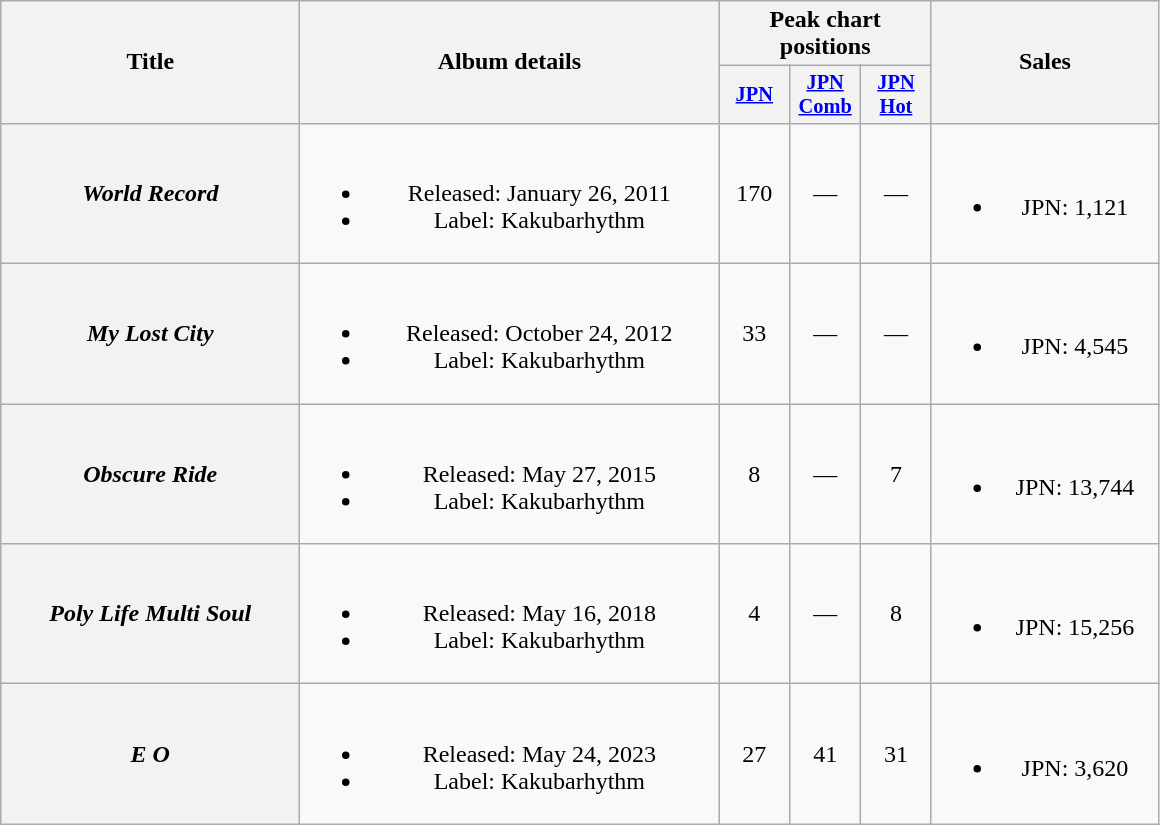<table class="wikitable plainrowheaders" style="text-align:center;" border="1">
<tr>
<th scope="col" rowspan="2" style="width:12em;">Title</th>
<th scope="col" rowspan="2" style="width:17em;">Album details</th>
<th scope="col" colspan="3">Peak chart positions</th>
<th rowspan="2" style="width:9em;">Sales</th>
</tr>
<tr>
<th scope="col" style="width:3em;font-size:85%;"><a href='#'>JPN</a><br></th>
<th scope="col" style="width:3em;font-size:85%;"><a href='#'>JPN<br>Comb</a><br></th>
<th scope="col" style="width:3em;font-size:85%;"><a href='#'>JPN<br>Hot</a><br></th>
</tr>
<tr>
<th scope="row"><em>World Record</em></th>
<td><br><ul><li>Released: January 26, 2011</li><li>Label: Kakubarhythm</li></ul></td>
<td>170</td>
<td>—</td>
<td>—</td>
<td><br><ul><li>JPN: 1,121</li></ul></td>
</tr>
<tr>
<th scope="row"><em>My Lost City</em></th>
<td><br><ul><li>Released: October 24, 2012</li><li>Label: Kakubarhythm</li></ul></td>
<td>33</td>
<td>—</td>
<td>—</td>
<td><br><ul><li>JPN: 4,545</li></ul></td>
</tr>
<tr>
<th scope="row"><em>Obscure Ride</em></th>
<td><br><ul><li>Released: May 27, 2015</li><li>Label: Kakubarhythm</li></ul></td>
<td>8</td>
<td>—</td>
<td>7</td>
<td><br><ul><li>JPN: 13,744</li></ul></td>
</tr>
<tr>
<th scope="row"><em>Poly Life Multi Soul</em></th>
<td><br><ul><li>Released: May 16, 2018</li><li>Label: Kakubarhythm</li></ul></td>
<td>4</td>
<td>—</td>
<td>8</td>
<td><br><ul><li>JPN: 15,256</li></ul></td>
</tr>
<tr>
<th scope="row"><em>E O</em></th>
<td><br><ul><li>Released: May 24, 2023</li><li>Label: Kakubarhythm</li></ul></td>
<td>27</td>
<td>41</td>
<td>31</td>
<td><br><ul><li>JPN: 3,620</li></ul></td>
</tr>
</table>
